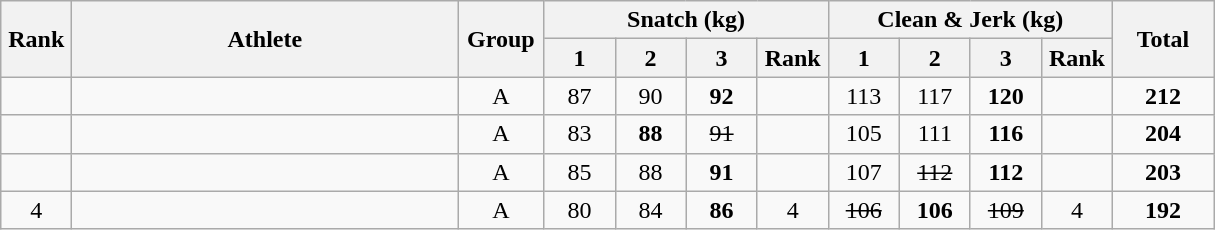<table class = "wikitable" style="text-align:center;">
<tr>
<th rowspan=2 width=40>Rank</th>
<th rowspan=2 width=250>Athlete</th>
<th rowspan=2 width=50>Group</th>
<th colspan=4>Snatch (kg)</th>
<th colspan=4>Clean & Jerk (kg)</th>
<th rowspan=2 width=60>Total</th>
</tr>
<tr>
<th width=40>1</th>
<th width=40>2</th>
<th width=40>3</th>
<th width=40>Rank</th>
<th width=40>1</th>
<th width=40>2</th>
<th width=40>3</th>
<th width=40>Rank</th>
</tr>
<tr>
<td></td>
<td align=left></td>
<td>A</td>
<td>87</td>
<td>90</td>
<td><strong>92</strong></td>
<td></td>
<td>113</td>
<td>117</td>
<td><strong>120</strong></td>
<td></td>
<td><strong>212</strong></td>
</tr>
<tr>
<td></td>
<td align=left></td>
<td>A</td>
<td>83</td>
<td><strong>88</strong></td>
<td><s>91</s></td>
<td></td>
<td>105</td>
<td>111</td>
<td><strong>116</strong></td>
<td></td>
<td><strong>204</strong></td>
</tr>
<tr>
<td></td>
<td align=left></td>
<td>A</td>
<td>85</td>
<td>88</td>
<td><strong>91</strong></td>
<td></td>
<td>107</td>
<td><s>112</s></td>
<td><strong>112</strong></td>
<td></td>
<td><strong>203</strong></td>
</tr>
<tr>
<td>4</td>
<td align=left></td>
<td>A</td>
<td>80</td>
<td>84</td>
<td><strong>86</strong></td>
<td>4</td>
<td><s>106</s></td>
<td><strong>106</strong></td>
<td><s>109</s></td>
<td>4</td>
<td><strong>192</strong></td>
</tr>
</table>
